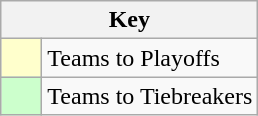<table class="wikitable" style="text-align: center;">
<tr>
<th colspan=2>Key</th>
</tr>
<tr>
<td style="background:#ffffcc; width:20px;"></td>
<td align=left>Teams to Playoffs</td>
</tr>
<tr>
<td style="background:#ccffcc; width:20px;"></td>
<td align=left>Teams to Tiebreakers</td>
</tr>
</table>
